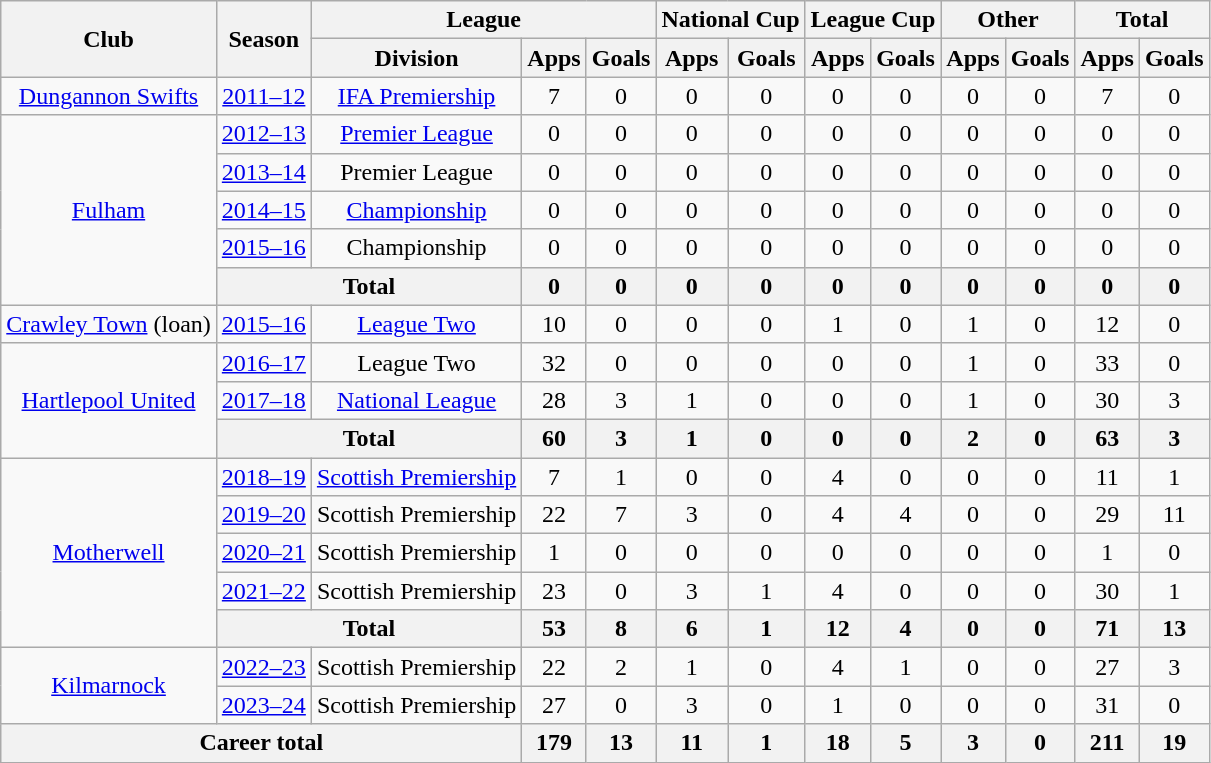<table class="wikitable" style="text-align: center">
<tr>
<th rowspan="2">Club</th>
<th rowspan="2">Season</th>
<th colspan="3">League</th>
<th colspan="2">National Cup</th>
<th colspan="2">League Cup</th>
<th colspan="2">Other</th>
<th colspan="2">Total</th>
</tr>
<tr>
<th>Division</th>
<th>Apps</th>
<th>Goals</th>
<th>Apps</th>
<th>Goals</th>
<th>Apps</th>
<th>Goals</th>
<th>Apps</th>
<th>Goals</th>
<th>Apps</th>
<th>Goals</th>
</tr>
<tr>
<td><a href='#'>Dungannon Swifts</a></td>
<td><a href='#'>2011–12</a></td>
<td><a href='#'>IFA Premiership</a></td>
<td>7</td>
<td>0</td>
<td>0</td>
<td>0</td>
<td>0</td>
<td>0</td>
<td>0</td>
<td>0</td>
<td>7</td>
<td>0</td>
</tr>
<tr>
<td rowspan=5><a href='#'>Fulham</a></td>
<td><a href='#'>2012–13</a></td>
<td><a href='#'>Premier League</a></td>
<td>0</td>
<td>0</td>
<td>0</td>
<td>0</td>
<td>0</td>
<td>0</td>
<td>0</td>
<td>0</td>
<td>0</td>
<td>0</td>
</tr>
<tr>
<td><a href='#'>2013–14</a></td>
<td>Premier League</td>
<td>0</td>
<td>0</td>
<td>0</td>
<td>0</td>
<td>0</td>
<td>0</td>
<td>0</td>
<td>0</td>
<td>0</td>
<td>0</td>
</tr>
<tr>
<td><a href='#'>2014–15</a></td>
<td><a href='#'>Championship</a></td>
<td>0</td>
<td>0</td>
<td>0</td>
<td>0</td>
<td>0</td>
<td>0</td>
<td>0</td>
<td>0</td>
<td>0</td>
<td>0</td>
</tr>
<tr>
<td><a href='#'>2015–16</a></td>
<td>Championship</td>
<td>0</td>
<td>0</td>
<td>0</td>
<td>0</td>
<td>0</td>
<td>0</td>
<td>0</td>
<td>0</td>
<td>0</td>
<td>0</td>
</tr>
<tr>
<th colspan=2>Total</th>
<th>0</th>
<th>0</th>
<th>0</th>
<th>0</th>
<th>0</th>
<th>0</th>
<th>0</th>
<th>0</th>
<th>0</th>
<th>0</th>
</tr>
<tr>
<td><a href='#'>Crawley Town</a> (loan)</td>
<td><a href='#'>2015–16</a></td>
<td><a href='#'>League Two</a></td>
<td>10</td>
<td>0</td>
<td>0</td>
<td>0</td>
<td>1</td>
<td>0</td>
<td>1</td>
<td>0</td>
<td>12</td>
<td>0</td>
</tr>
<tr>
<td rowspan=3><a href='#'>Hartlepool United</a></td>
<td><a href='#'>2016–17</a></td>
<td>League Two</td>
<td>32</td>
<td>0</td>
<td>0</td>
<td>0</td>
<td>0</td>
<td>0</td>
<td>1</td>
<td>0</td>
<td>33</td>
<td>0</td>
</tr>
<tr>
<td><a href='#'>2017–18</a></td>
<td><a href='#'>National League</a></td>
<td>28</td>
<td>3</td>
<td>1</td>
<td>0</td>
<td>0</td>
<td>0</td>
<td>1</td>
<td>0</td>
<td>30</td>
<td>3</td>
</tr>
<tr>
<th colspan=2>Total</th>
<th>60</th>
<th>3</th>
<th>1</th>
<th>0</th>
<th>0</th>
<th>0</th>
<th>2</th>
<th>0</th>
<th>63</th>
<th>3</th>
</tr>
<tr>
<td rowspan=5><a href='#'>Motherwell</a></td>
<td><a href='#'>2018–19</a></td>
<td><a href='#'>Scottish Premiership</a></td>
<td>7</td>
<td>1</td>
<td>0</td>
<td>0</td>
<td>4</td>
<td>0</td>
<td>0</td>
<td>0</td>
<td>11</td>
<td>1</td>
</tr>
<tr>
<td><a href='#'>2019–20</a></td>
<td>Scottish Premiership</td>
<td>22</td>
<td>7</td>
<td>3</td>
<td>0</td>
<td>4</td>
<td>4</td>
<td>0</td>
<td>0</td>
<td>29</td>
<td>11</td>
</tr>
<tr>
<td><a href='#'>2020–21</a></td>
<td>Scottish Premiership</td>
<td>1</td>
<td>0</td>
<td>0</td>
<td>0</td>
<td>0</td>
<td>0</td>
<td>0</td>
<td>0</td>
<td>1</td>
<td>0</td>
</tr>
<tr>
<td><a href='#'>2021–22</a></td>
<td>Scottish Premiership</td>
<td>23</td>
<td>0</td>
<td>3</td>
<td>1</td>
<td>4</td>
<td>0</td>
<td>0</td>
<td>0</td>
<td>30</td>
<td>1</td>
</tr>
<tr>
<th colspan=2>Total</th>
<th>53</th>
<th>8</th>
<th>6</th>
<th>1</th>
<th>12</th>
<th>4</th>
<th>0</th>
<th>0</th>
<th>71</th>
<th>13</th>
</tr>
<tr>
<td rowspan=2><a href='#'>Kilmarnock</a></td>
<td><a href='#'>2022–23</a></td>
<td>Scottish Premiership</td>
<td>22</td>
<td>2</td>
<td>1</td>
<td>0</td>
<td>4</td>
<td>1</td>
<td>0</td>
<td>0</td>
<td>27</td>
<td>3</td>
</tr>
<tr>
<td><a href='#'>2023–24</a></td>
<td>Scottish Premiership</td>
<td>27</td>
<td>0</td>
<td>3</td>
<td>0</td>
<td>1</td>
<td>0</td>
<td>0</td>
<td>0</td>
<td>31</td>
<td>0</td>
</tr>
<tr>
<th colspan="3">Career total</th>
<th>179</th>
<th>13</th>
<th>11</th>
<th>1</th>
<th>18</th>
<th>5</th>
<th>3</th>
<th>0</th>
<th>211</th>
<th>19</th>
</tr>
</table>
